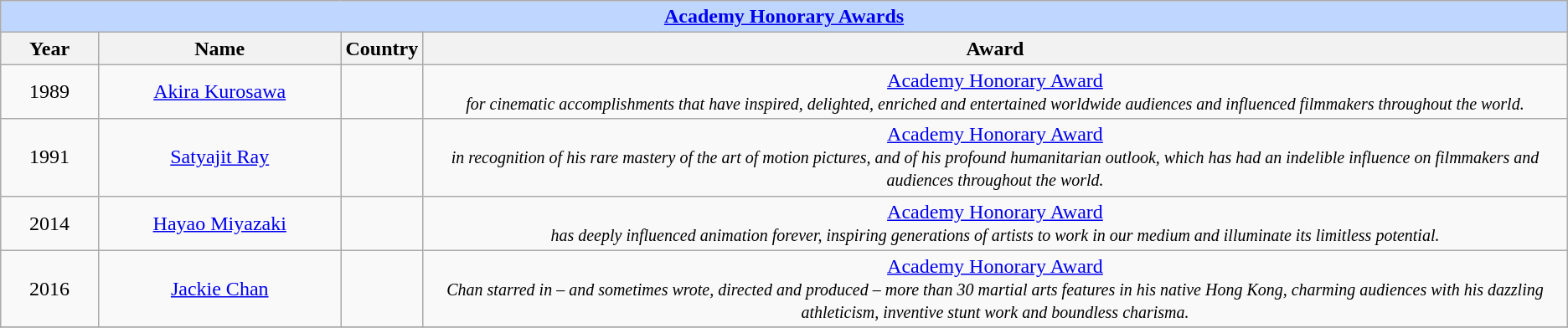<table class="wikitable" style="text-align: center">
<tr style="background:#bfd7ff;">
<td colspan="4" style="text-align:center;"><strong><a href='#'>Academy Honorary Awards</a></strong></td>
</tr>
<tr style="background:#ebf5ff;">
<th style="width:075px;">Year</th>
<th style="width:200px;">Name</th>
<th style="width:050px;">Country</th>
<th style="width:1000px;">Award</th>
</tr>
<tr>
<td>1989</td>
<td><a href='#'>Akira Kurosawa</a></td>
<td></td>
<td><a href='#'>Academy Honorary Award</a><br><small><em>for cinematic accomplishments that have inspired, delighted, enriched and entertained worldwide audiences and influenced filmmakers throughout the world.</em></small></td>
</tr>
<tr>
<td>1991</td>
<td><a href='#'>Satyajit Ray</a></td>
<td></td>
<td><a href='#'>Academy Honorary Award</a><br><small><em>in recognition of his rare mastery of the art of motion pictures, and of his profound humanitarian outlook, which has had an indelible influence on filmmakers and audiences throughout the world.</em></small></td>
</tr>
<tr>
<td>2014</td>
<td><a href='#'>Hayao Miyazaki</a></td>
<td></td>
<td><a href='#'>Academy Honorary Award</a><br><small><em>has deeply influenced animation forever, inspiring generations of artists to work in our medium and illuminate its limitless potential.</em></small></td>
</tr>
<tr>
<td>2016</td>
<td><a href='#'>Jackie Chan</a></td>
<td></td>
<td><a href='#'>Academy Honorary Award</a><br><small><em>Chan starred in – and sometimes wrote, directed and produced – more than 30 martial arts features in his native Hong Kong, charming audiences with his dazzling athleticism, inventive stunt work and boundless charisma.</em></small></td>
</tr>
<tr>
</tr>
</table>
